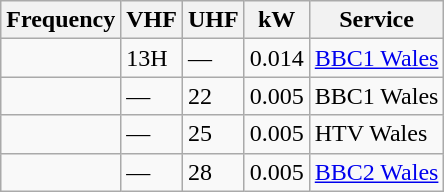<table class="wikitable sortable">
<tr>
<th>Frequency</th>
<th>VHF</th>
<th>UHF</th>
<th>kW</th>
<th>Service</th>
</tr>
<tr>
<td></td>
<td>13H</td>
<td>—</td>
<td>0.014</td>
<td><a href='#'>BBC1 Wales</a></td>
</tr>
<tr>
<td></td>
<td>—</td>
<td>22</td>
<td>0.005</td>
<td>BBC1 Wales</td>
</tr>
<tr>
<td></td>
<td>—</td>
<td>25</td>
<td>0.005</td>
<td>HTV Wales</td>
</tr>
<tr>
<td></td>
<td>—</td>
<td>28</td>
<td>0.005</td>
<td><a href='#'>BBC2 Wales</a></td>
</tr>
</table>
